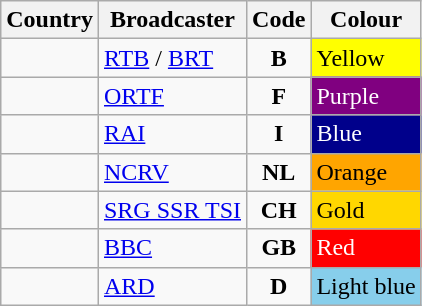<table class="wikitable sortable">
<tr>
<th>Country</th>
<th>Broadcaster</th>
<th>Code</th>
<th>Colour</th>
</tr>
<tr>
<td></td>
<td><a href='#'>RTB</a> / <a href='#'>BRT</a></td>
<td align="center"><strong>B</strong></td>
<td style="background:yellow">Yellow</td>
</tr>
<tr>
<td></td>
<td><a href='#'>ORTF</a></td>
<td align="center"><strong>F</strong></td>
<td style="background:purple; color: white">Purple</td>
</tr>
<tr>
<td></td>
<td><a href='#'>RAI</a></td>
<td align="center"><strong>I</strong></td>
<td style="background:darkblue; color: white">Blue</td>
</tr>
<tr>
<td></td>
<td><a href='#'>NCRV</a></td>
<td align="center"><strong>NL</strong></td>
<td style="background:orange">Orange</td>
</tr>
<tr>
<td></td>
<td><a href='#'>SRG SSR TSI</a></td>
<td align="center"><strong>CH</strong></td>
<td style="background:gold">Gold</td>
</tr>
<tr>
<td></td>
<td><a href='#'>BBC</a></td>
<td align="center"><strong>GB</strong></td>
<td style="background:red; color: white">Red</td>
</tr>
<tr>
<td></td>
<td><a href='#'>ARD</a></td>
<td align="center"><strong>D</strong></td>
<td style="background:skyblue">Light blue</td>
</tr>
</table>
